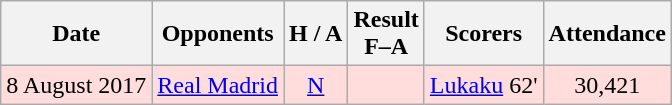<table class="wikitable" style="text-align:center">
<tr>
<th>Date</th>
<th>Opponents</th>
<th>H / A</th>
<th>Result<br>F–A</th>
<th>Scorers</th>
<th>Attendance</th>
</tr>
<tr bgcolor="#ffdddd">
<td>8 August 2017</td>
<td><a href='#'>Real Madrid</a></td>
<td><a href='#'>N</a></td>
<td></td>
<td><a href='#'>Lukaku</a> 62'</td>
<td>30,421</td>
</tr>
</table>
